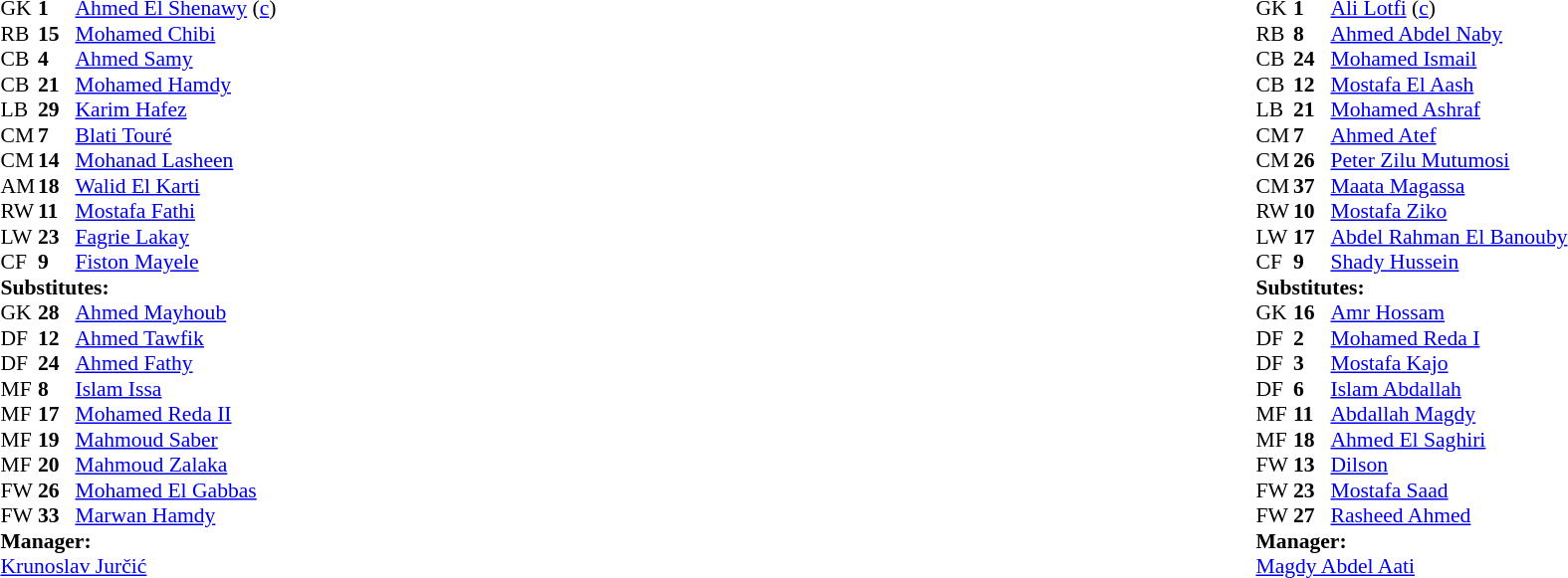<table width="100%">
<tr>
<td valign="top" width="40%"><br><table style="font-size:90%" cellspacing="0" cellpadding="0">
<tr>
<th width=25></th>
<th width=25></th>
</tr>
<tr>
<td>GK</td>
<td><strong>1</strong></td>
<td> <a href='#'>Ahmed El Shenawy</a> (<a href='#'>c</a>)</td>
</tr>
<tr>
<td>RB</td>
<td><strong>15</strong></td>
<td> <a href='#'>Mohamed Chibi</a></td>
<td></td>
<td></td>
</tr>
<tr>
<td>CB</td>
<td><strong>4</strong></td>
<td> <a href='#'>Ahmed Samy</a></td>
</tr>
<tr>
<td>CB</td>
<td><strong>21</strong></td>
<td> <a href='#'>Mohamed Hamdy</a></td>
</tr>
<tr>
<td>LB</td>
<td><strong>29</strong></td>
<td> <a href='#'>Karim Hafez</a></td>
<td></td>
<td></td>
</tr>
<tr>
<td>CM</td>
<td><strong>7</strong></td>
<td> <a href='#'>Blati Touré</a></td>
</tr>
<tr>
<td>CM</td>
<td><strong>14</strong></td>
<td> <a href='#'>Mohanad Lasheen</a></td>
</tr>
<tr>
<td>AM</td>
<td><strong>18</strong></td>
<td> <a href='#'>Walid El Karti</a></td>
</tr>
<tr>
<td>RW</td>
<td><strong>11</strong></td>
<td> <a href='#'>Mostafa Fathi</a></td>
<td></td>
<td></td>
</tr>
<tr>
<td>LW</td>
<td><strong>23</strong></td>
<td> <a href='#'>Fagrie Lakay</a></td>
<td></td>
<td></td>
</tr>
<tr>
<td>CF</td>
<td><strong>9</strong></td>
<td> <a href='#'>Fiston Mayele</a></td>
<td></td>
<td></td>
</tr>
<tr>
<td colspan=3><strong>Substitutes:</strong></td>
</tr>
<tr>
<td>GK</td>
<td><strong>28</strong></td>
<td> <a href='#'>Ahmed Mayhoub</a></td>
</tr>
<tr>
<td>DF</td>
<td><strong>12</strong></td>
<td> <a href='#'>Ahmed Tawfik</a></td>
<td></td>
<td></td>
</tr>
<tr>
<td>DF</td>
<td><strong>24</strong></td>
<td> <a href='#'>Ahmed Fathy</a></td>
<td></td>
<td></td>
</tr>
<tr>
<td>MF</td>
<td><strong>8</strong></td>
<td> <a href='#'>Islam Issa</a></td>
<td></td>
<td></td>
</tr>
<tr>
<td>MF</td>
<td><strong>17</strong></td>
<td> <a href='#'>Mohamed Reda II</a></td>
</tr>
<tr>
<td>MF</td>
<td><strong>19</strong></td>
<td> <a href='#'>Mahmoud Saber</a></td>
</tr>
<tr>
<td>MF</td>
<td><strong>20</strong></td>
<td> <a href='#'>Mahmoud Zalaka</a></td>
<td></td>
<td></td>
</tr>
<tr>
<td>FW</td>
<td><strong>26</strong></td>
<td> <a href='#'>Mohamed El Gabbas</a></td>
</tr>
<tr>
<td>FW</td>
<td><strong>33</strong></td>
<td> <a href='#'>Marwan Hamdy</a></td>
<td></td>
<td></td>
</tr>
<tr>
<td colspan=3><strong>Manager:</strong></td>
</tr>
<tr>
<td colspan=3> <a href='#'>Krunoslav Jurčić</a></td>
</tr>
</table>
</td>
<td valign="top"></td>
<td valign="top" width="50%"><br><table style="font-size:90%;margin:auto" cellspacing="0" cellpadding="0">
<tr>
<th width=25></th>
<th width=25></th>
</tr>
<tr>
<td>GK</td>
<td><strong>1</strong></td>
<td> <a href='#'>Ali Lotfi</a> (<a href='#'>c</a>)</td>
</tr>
<tr>
<td>RB</td>
<td><strong>8</strong></td>
<td> <a href='#'>Ahmed Abdel Naby</a></td>
</tr>
<tr>
<td>CB</td>
<td><strong>24</strong></td>
<td> <a href='#'>Mohamed Ismail</a></td>
</tr>
<tr>
<td>CB</td>
<td><strong>12</strong></td>
<td> <a href='#'>Mostafa El Aash</a></td>
</tr>
<tr>
<td>LB</td>
<td><strong>21</strong></td>
<td> <a href='#'>Mohamed Ashraf</a></td>
</tr>
<tr>
<td>CM</td>
<td><strong>7</strong></td>
<td> <a href='#'>Ahmed Atef</a></td>
<td></td>
</tr>
<tr>
<td>CM</td>
<td><strong>26</strong></td>
<td> <a href='#'>Peter Zilu Mutumosi</a></td>
</tr>
<tr>
<td>CM</td>
<td><strong>37</strong></td>
<td> <a href='#'>Maata Magassa</a></td>
</tr>
<tr>
<td>RW</td>
<td><strong>10</strong></td>
<td> <a href='#'>Mostafa Ziko</a></td>
<td></td>
</tr>
<tr>
<td>LW</td>
<td><strong>17</strong></td>
<td> <a href='#'>Abdel Rahman El Banouby</a></td>
</tr>
<tr>
<td>CF</td>
<td><strong>9</strong></td>
<td> <a href='#'>Shady Hussein</a></td>
</tr>
<tr>
<td colspan=3><strong>Substitutes:</strong></td>
</tr>
<tr>
<td>GK</td>
<td><strong>16</strong></td>
<td> <a href='#'>Amr Hossam</a></td>
</tr>
<tr>
<td>DF</td>
<td><strong>2</strong></td>
<td> <a href='#'>Mohamed Reda I</a></td>
</tr>
<tr>
<td>DF</td>
<td><strong>3</strong></td>
<td> <a href='#'>Mostafa Kajo</a></td>
</tr>
<tr>
<td>DF</td>
<td><strong>6</strong></td>
<td> <a href='#'>Islam Abdallah</a></td>
</tr>
<tr>
<td>MF</td>
<td><strong>11</strong></td>
<td> <a href='#'>Abdallah Magdy</a></td>
<td></td>
<td></td>
</tr>
<tr>
<td>MF</td>
<td><strong>18</strong></td>
<td> <a href='#'>Ahmed El Saghiri</a></td>
<td></td>
<td></td>
</tr>
<tr>
<td>FW</td>
<td><strong>13</strong></td>
<td> <a href='#'>Dilson</a></td>
<td></td>
<td></td>
</tr>
<tr>
<td>FW</td>
<td><strong>23</strong></td>
<td> <a href='#'>Mostafa Saad</a></td>
<td></td>
<td></td>
</tr>
<tr>
<td>FW</td>
<td><strong>27</strong></td>
<td> <a href='#'>Rasheed Ahmed</a></td>
<td></td>
<td></td>
</tr>
<tr>
<td colspan=3><strong>Manager:</strong></td>
</tr>
<tr>
<td colspan=4> <a href='#'>Magdy Abdel Aati</a></td>
</tr>
</table>
</td>
</tr>
</table>
